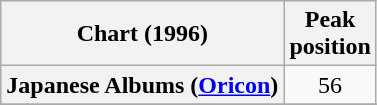<table class="wikitable sortable plainrowheaders" style="text-align:center">
<tr>
<th scope="col">Chart (1996)</th>
<th scope="col">Peak<br>position</th>
</tr>
<tr>
<th scope="row">Japanese Albums (<a href='#'>Oricon</a>)</th>
<td>56</td>
</tr>
<tr>
</tr>
<tr>
</tr>
<tr>
</tr>
</table>
